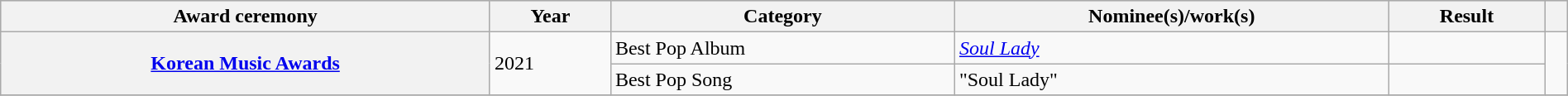<table class="wikitable sortable plainrowheaders" style="width: 100%;">
<tr style="background:#ccc; text-align:center;">
<th scope="col">Award ceremony</th>
<th scope="col">Year</th>
<th scope="col">Category</th>
<th scope="col">Nominee(s)/work(s)</th>
<th scope="col">Result</th>
<th scope="col" class="unsortable"></th>
</tr>
<tr>
<th scope="row" rowspan="2"><a href='#'>Korean Music Awards</a></th>
<td rowspan="2">2021</td>
<td>Best Pop Album</td>
<td><em><a href='#'>Soul Lady</a></em></td>
<td></td>
<td rowspan="2"></td>
</tr>
<tr>
<td>Best Pop Song</td>
<td rowspan="1">"Soul Lady"</td>
<td></td>
</tr>
<tr>
</tr>
</table>
